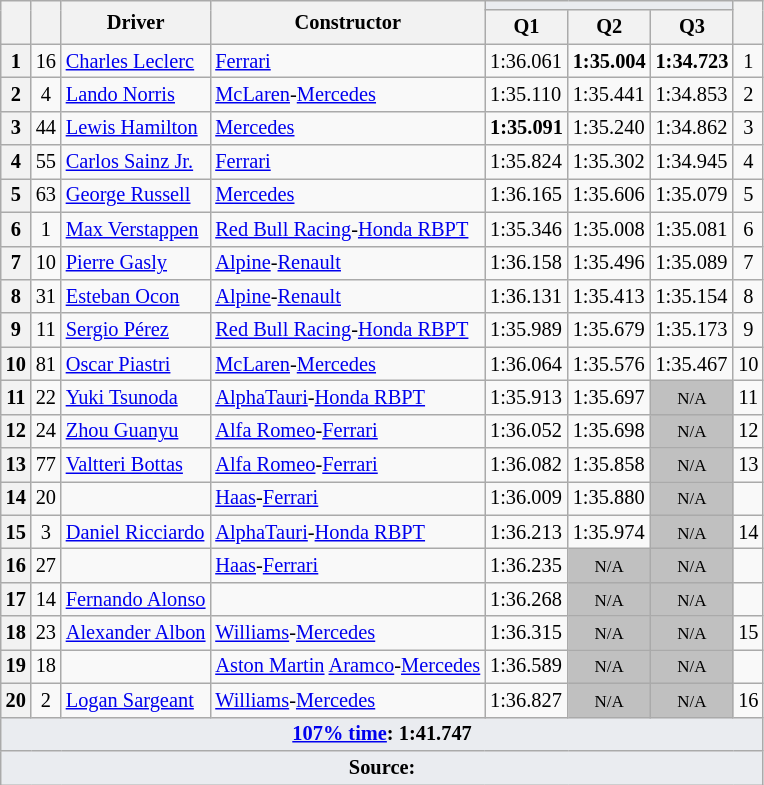<table class="wikitable sortable" style="font-size: 85%;">
<tr>
<th rowspan="2"></th>
<th rowspan="2"></th>
<th rowspan="2">Driver</th>
<th rowspan="2">Constructor</th>
<th colspan="3" style="background:#eaecf0; text-align:center;"></th>
<th rowspan="2"></th>
</tr>
<tr>
<th scope="col">Q1</th>
<th scope="col">Q2</th>
<th scope="col">Q3</th>
</tr>
<tr>
<th scope="row">1</th>
<td align="center">16</td>
<td data-sort-value="lec"> <a href='#'>Charles Leclerc</a></td>
<td><a href='#'>Ferrari</a></td>
<td>1:36.061</td>
<td><strong>1:35.004</strong></td>
<td><strong>1:34.723</strong></td>
<td align="center">1</td>
</tr>
<tr>
<th scope="row">2</th>
<td align="center">4</td>
<td data-sort-value="nor"> <a href='#'>Lando Norris</a></td>
<td><a href='#'>McLaren</a>-<a href='#'>Mercedes</a></td>
<td>1:35.110</td>
<td>1:35.441</td>
<td>1:34.853</td>
<td align="center">2</td>
</tr>
<tr>
<th scope="row">3</th>
<td align="center">44</td>
<td data-sort-value="ham"> <a href='#'>Lewis Hamilton</a></td>
<td><a href='#'>Mercedes</a></td>
<td><strong>1:35.091</strong></td>
<td>1:35.240</td>
<td>1:34.862</td>
<td align="center">3</td>
</tr>
<tr>
<th scope="row">4</th>
<td align="center">55</td>
<td data-sort-value="sai"> <a href='#'>Carlos Sainz Jr.</a></td>
<td><a href='#'>Ferrari</a></td>
<td>1:35.824</td>
<td>1:35.302</td>
<td>1:34.945</td>
<td align="center">4</td>
</tr>
<tr>
<th scope="row">5</th>
<td align="center">63</td>
<td data-sort-value="rus"> <a href='#'>George Russell</a></td>
<td><a href='#'>Mercedes</a></td>
<td>1:36.165</td>
<td>1:35.606</td>
<td>1:35.079</td>
<td align="center">5</td>
</tr>
<tr>
<th scope="row">6</th>
<td align="center">1</td>
<td data-sort-value="ver"> <a href='#'>Max Verstappen</a></td>
<td><a href='#'>Red Bull Racing</a>-<a href='#'>Honda RBPT</a></td>
<td>1:35.346</td>
<td>1:35.008</td>
<td>1:35.081</td>
<td align="center">6</td>
</tr>
<tr>
<th scope="row">7</th>
<td align="center">10</td>
<td data-sort-value="gas"> <a href='#'>Pierre Gasly</a></td>
<td><a href='#'>Alpine</a>-<a href='#'>Renault</a></td>
<td>1:36.158</td>
<td>1:35.496</td>
<td>1:35.089</td>
<td align="center">7</td>
</tr>
<tr>
<th scope="row">8</th>
<td align="center">31</td>
<td data-sort-value="oco"> <a href='#'>Esteban Ocon</a></td>
<td><a href='#'>Alpine</a>-<a href='#'>Renault</a></td>
<td>1:36.131</td>
<td>1:35.413</td>
<td>1:35.154</td>
<td align="center">8</td>
</tr>
<tr>
<th scope="row">9</th>
<td align="center">11</td>
<td data-sort-value="per"> <a href='#'>Sergio Pérez</a></td>
<td><a href='#'>Red Bull Racing</a>-<a href='#'>Honda RBPT</a></td>
<td>1:35.989</td>
<td>1:35.679</td>
<td>1:35.173</td>
<td align="center">9</td>
</tr>
<tr>
<th scope="row">10</th>
<td align="center">81</td>
<td data-sort-value="pia"> <a href='#'>Oscar Piastri</a></td>
<td><a href='#'>McLaren</a>-<a href='#'>Mercedes</a></td>
<td>1:36.064</td>
<td>1:35.576</td>
<td>1:35.467</td>
<td align="center">10</td>
</tr>
<tr>
<th scope="row">11</th>
<td align="center">22</td>
<td data-sort-value="tsu"> <a href='#'>Yuki Tsunoda</a></td>
<td><a href='#'>AlphaTauri</a>-<a href='#'>Honda RBPT</a></td>
<td>1:35.913</td>
<td>1:35.697</td>
<td style="background: silver" align="center" data-sort-value="20"><small>N/A</small></td>
<td align="center">11</td>
</tr>
<tr>
<th scope="row">12</th>
<td align="center">24</td>
<td data-sort-value="zho"> <a href='#'>Zhou Guanyu</a></td>
<td><a href='#'>Alfa Romeo</a>-<a href='#'>Ferrari</a></td>
<td>1:36.052</td>
<td>1:35.698</td>
<td style="background: silver" align="center" data-sort-value="20"><small>N/A</small></td>
<td align="center">12</td>
</tr>
<tr>
<th scope="row">13</th>
<td align="center">77</td>
<td data-sort-value="bot"> <a href='#'>Valtteri Bottas</a></td>
<td><a href='#'>Alfa Romeo</a>-<a href='#'>Ferrari</a></td>
<td>1:36.082</td>
<td>1:35.858</td>
<td style="background: silver" align="center" data-sort-value="20"><small>N/A</small></td>
<td align="center" data-sort-value="20">13</td>
</tr>
<tr>
<th scope="row">14</th>
<td align="center">20</td>
<td data-sort-value="mag"></td>
<td><a href='#'>Haas</a>-<a href='#'>Ferrari</a></td>
<td>1:36.009</td>
<td>1:35.880</td>
<td style="background: silver" align="center" data-sort-value="20"><small>N/A</small></td>
<td align="center"></td>
</tr>
<tr>
<th scope="row">15</th>
<td align="center">3</td>
<td data-sort-value="ric"> <a href='#'>Daniel Ricciardo</a></td>
<td><a href='#'>AlphaTauri</a>-<a href='#'>Honda RBPT</a></td>
<td>1:36.213</td>
<td>1:35.974</td>
<td style="background: silver" align="center" data-sort-value="20"><small>N/A</small></td>
<td align="center">14</td>
</tr>
<tr>
<th scope="row">16</th>
<td align="center">27</td>
<td data-sort-value="hul"></td>
<td><a href='#'>Haas</a>-<a href='#'>Ferrari</a></td>
<td>1:36.235</td>
<td style="background: silver" align="center" data-sort-value="20"><small>N/A</small></td>
<td style="background: silver" align="center" data-sort-value="20"><small>N/A</small></td>
<td align="center"></td>
</tr>
<tr>
<th scope="row">17</th>
<td align="center">14</td>
<td data-sort-value="alo"> <a href='#'>Fernando Alonso</a></td>
<td></td>
<td>1:36.268</td>
<td style="background: silver" align="center" data-sort-value="20"><small>N/A</small></td>
<td style="background: silver" align="center" data-sort-value="20"><small>N/A</small></td>
<td align="center"></td>
</tr>
<tr>
<th scope="row">18</th>
<td align="center">23</td>
<td data-sort-value="alb"> <a href='#'>Alexander Albon</a></td>
<td><a href='#'>Williams</a>-<a href='#'>Mercedes</a></td>
<td>1:36.315</td>
<td style="background: silver" align="center" data-sort-value="20"><small>N/A</small></td>
<td style="background: silver" align="center" data-sort-value="20"><small>N/A</small></td>
<td align="center">15</td>
</tr>
<tr>
<th scope="row">19</th>
<td align="center">18</td>
<td data-sort-value="str"></td>
<td><a href='#'>Aston Martin</a> <a href='#'>Aramco</a>-<a href='#'>Mercedes</a></td>
<td>1:36.589</td>
<td style="background: silver" align="center" data-sort-value="20"><small>N/A</small></td>
<td style="background: silver" align="center" data-sort-value="20"><small>N/A</small></td>
<td align="center"></td>
</tr>
<tr>
<th scope="row">20</th>
<td align="center">2</td>
<td data-sort-value="sar"> <a href='#'>Logan Sargeant</a></td>
<td><a href='#'>Williams</a>-<a href='#'>Mercedes</a></td>
<td>1:36.827</td>
<td style="background: silver" align="center" data-sort-value="20"><small>N/A</small></td>
<td style="background: silver" align="center" data-sort-value="20"><small>N/A</small></td>
<td align="center">16</td>
</tr>
<tr class="sortbottom">
<td colspan="8" style="background-color:#eaecf0;text-align:center"><strong><a href='#'>107% time</a>: 1:41.747</strong></td>
</tr>
<tr class="sortbottom">
<td colspan="8" style="background-color:#eaecf0;text-align:center"><strong>Source:</strong></td>
</tr>
</table>
